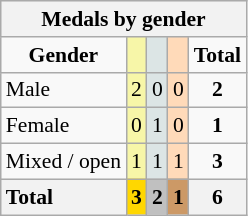<table class="wikitable" style="text-align:center;font-size:90%">
<tr style="background:#efefef;">
<th colspan=7><strong>Medals by gender</strong></th>
</tr>
<tr>
<td><strong>Gender</strong></td>
<td bgcolor=#f7f6a8></td>
<td bgcolor=#dce5e5></td>
<td bgcolor=#ffdab9></td>
<td><strong>Total</strong></td>
</tr>
<tr>
<td style="text-align:left;">Male</td>
<td style="background:#F7F6A8;">2</td>
<td style="background:#DCE5E5;">0</td>
<td style="background:#FFDAB9;">0</td>
<td><strong>2</strong></td>
</tr>
<tr>
<td style="text-align:left;">Female</td>
<td style="background:#F7F6A8;">0</td>
<td style="background:#DCE5E5;">1</td>
<td style="background:#FFDAB9;">0</td>
<td><strong>1</strong></td>
</tr>
<tr>
<td style="text-align:left;">Mixed / open</td>
<td style="background:#F7F6A8;">1</td>
<td style="background:#DCE5E5;">1</td>
<td style="background:#FFDAB9;">1</td>
<td><strong>3</strong></td>
</tr>
<tr>
<th style="text-align:left;"><strong>Total</strong></th>
<th style="background:gold;"><strong>3</strong></th>
<th style="background:silver;"><strong>2</strong></th>
<th style="background:#c96;"><strong>1</strong></th>
<th><strong>6</strong></th>
</tr>
</table>
